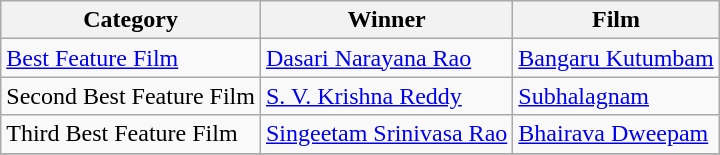<table class="wikitable">
<tr>
<th>Category</th>
<th>Winner</th>
<th>Film</th>
</tr>
<tr>
<td><a href='#'>Best Feature Film</a></td>
<td><a href='#'>Dasari Narayana Rao</a></td>
<td><a href='#'>Bangaru Kutumbam</a></td>
</tr>
<tr>
<td>Second Best Feature Film</td>
<td><a href='#'>S. V. Krishna Reddy</a></td>
<td><a href='#'>Subhalagnam</a></td>
</tr>
<tr>
<td>Third Best Feature Film</td>
<td><a href='#'>Singeetam Srinivasa Rao</a></td>
<td><a href='#'>Bhairava Dweepam</a></td>
</tr>
<tr>
</tr>
</table>
